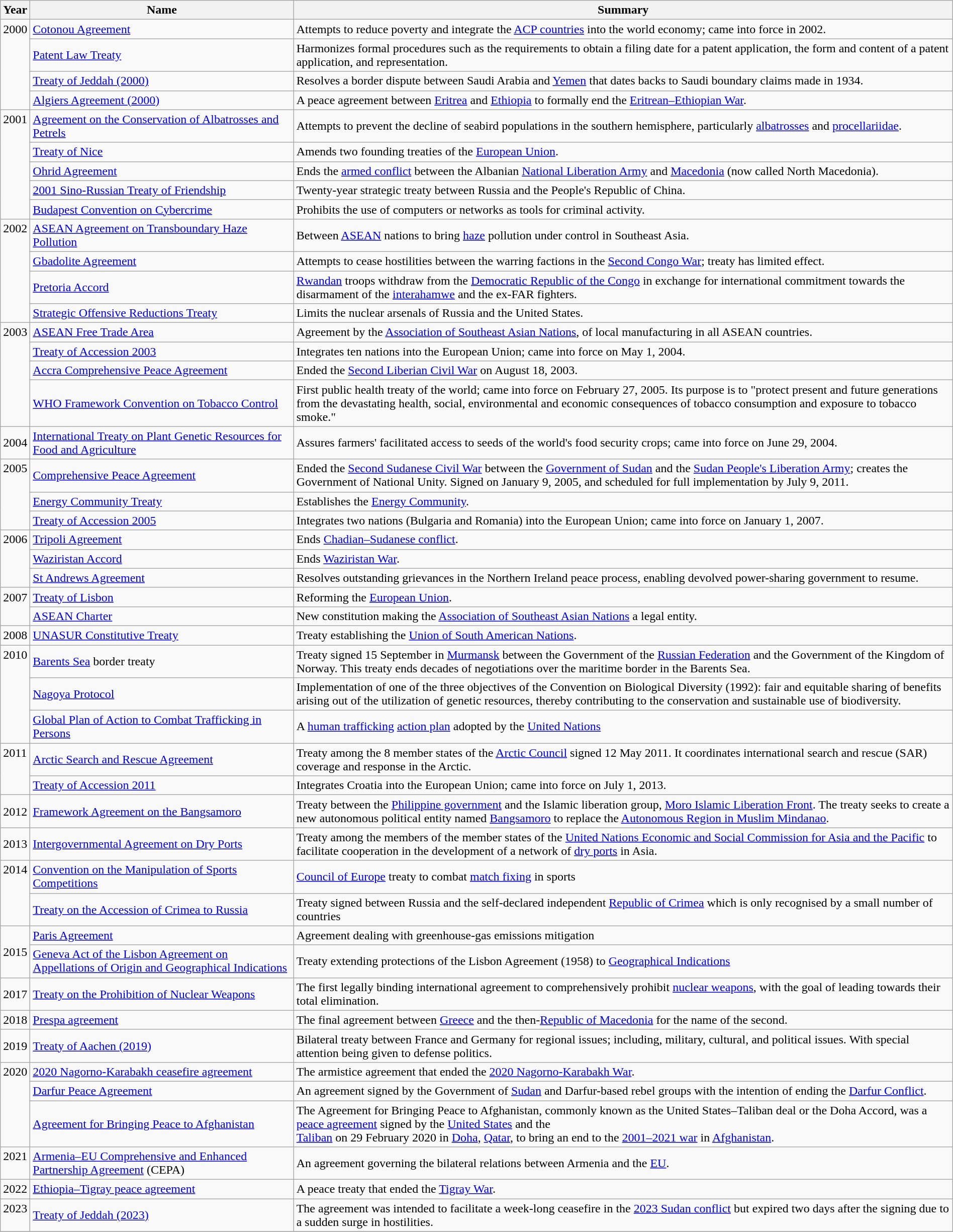<table class="wikitable" style="margin:auto; width:100%;">
<tr>
<th>Year</th>
<th>Name</th>
<th>Summary</th>
</tr>
<tr>
<td rowspan="4" style="vertical-align:top;">2000</td>
<td><a href='#'>Cotonou Agreement</a></td>
<td>Attempts to reduce poverty and integrate the <a href='#'>ACP countries</a> into the world economy; came into force in 2002.</td>
</tr>
<tr>
<td><a href='#'>Patent Law Treaty</a></td>
<td>Harmonizes formal procedures such as the requirements to obtain a filing date for a patent application, the form and content of a patent application, and representation.</td>
</tr>
<tr>
<td><a href='#'>Treaty of Jeddah (2000)</a></td>
<td>Resolves a border dispute between Saudi Arabia and <a href='#'>Yemen</a> that dates backs to Saudi boundary claims made in 1934.</td>
</tr>
<tr>
<td><a href='#'>Algiers Agreement (2000)</a></td>
<td>A peace agreement between <a href='#'>Eritrea</a> and <a href='#'>Ethiopia</a> to formally end the <a href='#'>Eritrean–Ethiopian War</a>.</td>
</tr>
<tr>
<td rowspan="5" style="vertical-align:top;">2001</td>
<td><a href='#'>Agreement on the Conservation of Albatrosses and Petrels</a></td>
<td>Attempts to prevent the decline of seabird populations in the southern hemisphere, particularly <a href='#'>albatrosses</a> and <a href='#'>procellariidae</a>.</td>
</tr>
<tr>
<td><a href='#'>Treaty of Nice</a></td>
<td>Amends two founding treaties of the <a href='#'>European Union</a>.</td>
</tr>
<tr>
<td><a href='#'>Ohrid Agreement</a></td>
<td>Ends the <a href='#'>armed conflict</a> between the Albanian <a href='#'>National Liberation Army</a> and <a href='#'>Macedonia</a> (now called North Macedonia).</td>
</tr>
<tr>
<td><a href='#'>2001 Sino-Russian Treaty of Friendship</a></td>
<td>Twenty-year strategic treaty between Russia and the People's Republic of China.</td>
</tr>
<tr>
<td><a href='#'>Budapest Convention on Cybercrime</a></td>
<td>Prohibits the use of computers or networks as tools for criminal activity.</td>
</tr>
<tr>
<td rowspan="4" style="vertical-align:top;">2002</td>
<td><a href='#'>ASEAN Agreement on Transboundary Haze Pollution</a></td>
<td>Between <a href='#'>ASEAN</a> nations to bring <a href='#'>haze</a> pollution under control in Southeast Asia.</td>
</tr>
<tr>
<td><a href='#'>Gbadolite Agreement</a></td>
<td>Attempts to cease hostilities between the warring factions in the <a href='#'>Second Congo War</a>; treaty has limited effect.</td>
</tr>
<tr>
<td><a href='#'>Pretoria Accord</a></td>
<td><a href='#'>Rwandan</a> troops withdraw from the <a href='#'>Democratic Republic of the Congo</a> in exchange for international commitment towards the disarmament of the <a href='#'>interahamwe</a> and the ex-FAR fighters.</td>
</tr>
<tr>
<td><a href='#'>Strategic Offensive Reductions Treaty</a></td>
<td>Limits the nuclear arsenals of Russia and the United States.</td>
</tr>
<tr>
<td rowspan="4" style="vertical-align:top;">2003</td>
<td><a href='#'>ASEAN Free Trade Area</a></td>
<td>Agreement by the <a href='#'>Association of Southeast Asian Nations</a>, of local manufacturing in all ASEAN countries.</td>
</tr>
<tr>
<td><a href='#'>Treaty of Accession 2003</a></td>
<td>Integrates ten nations into the European Union; came into force on May 1, 2004.</td>
</tr>
<tr>
<td><a href='#'>Accra Comprehensive Peace Agreement</a></td>
<td>Ended the <a href='#'>Second Liberian Civil War</a> on August 18, 2003.</td>
</tr>
<tr>
<td><a href='#'>WHO Framework Convention on Tobacco Control</a></td>
<td>First public health treaty of the world; came into force on February 27, 2005. Its purpose is to "protect present and future generations from the devastating health, social, environmental and economic consequences of tobacco consumption and exposure to tobacco smoke."</td>
</tr>
<tr>
<td>2004</td>
<td><a href='#'>International Treaty on Plant Genetic Resources for Food and Agriculture</a></td>
<td>Assures farmers' facilitated access to seeds of the world's food security crops; came into force on June 29, 2004.</td>
</tr>
<tr>
<td rowspan="3" style="vertical-align:top;">2005</td>
<td><a href='#'>Comprehensive Peace Agreement</a></td>
<td>Ended the <a href='#'>Second Sudanese Civil War</a> between the <a href='#'>Government of Sudan</a> and the <a href='#'>Sudan People's Liberation Army</a>; creates the Government of National Unity. Signed on January 9, 2005, and scheduled for full implementation by July 9, 2011.</td>
</tr>
<tr>
<td><a href='#'>Energy Community Treaty</a></td>
<td>Establishes the <a href='#'>Energy Community</a>.</td>
</tr>
<tr>
<td><a href='#'>Treaty of Accession 2005</a></td>
<td>Integrates two nations (Bulgaria and Romania) into the European Union; came into force on January 1, 2007.</td>
</tr>
<tr>
<td rowspan="3" style="vertical-align:top;">2006</td>
<td><a href='#'>Tripoli Agreement</a></td>
<td>Ends <a href='#'>Chadian–Sudanese conflict</a>.</td>
</tr>
<tr>
<td><a href='#'>Waziristan Accord</a></td>
<td>Ends <a href='#'>Waziristan War</a>.</td>
</tr>
<tr>
<td><a href='#'>St Andrews Agreement</a></td>
<td>Resolves outstanding grievances in the Northern Ireland peace process, enabling devolved power-sharing government to resume.</td>
</tr>
<tr>
<td rowspan="2" style="vertical-align:top;">2007</td>
<td><a href='#'>Treaty of Lisbon</a></td>
<td>Reforming the <a href='#'>European Union</a>.</td>
</tr>
<tr>
<td><a href='#'>ASEAN Charter</a></td>
<td>New constitution making the <a href='#'>Association of Southeast Asian Nations</a> a legal entity.</td>
</tr>
<tr>
<td>2008</td>
<td><a href='#'>UNASUR Constitutive Treaty</a></td>
<td>Treaty establishing the <a href='#'>Union of South American Nations</a>.</td>
</tr>
<tr>
<td rowspan="3" style="vertical-align:top;">2010</td>
<td><a href='#'>Barents Sea</a> border treaty</td>
<td>Treaty signed 15 September in <a href='#'>Murmansk</a> between the Government of the <a href='#'>Russian Federation</a> and the Government of the Kingdom of Norway. This treaty ends decades of negotiations over the maritime border in the Barents Sea.</td>
</tr>
<tr>
<td><a href='#'>Nagoya Protocol</a></td>
<td>Implementation of one of the three objectives of the Convention on Biological Diversity (1992): fair and equitable sharing of benefits arising out of the utilization of genetic resources, thereby contributing to the conservation and sustainable use of biodiversity.</td>
</tr>
<tr>
<td><a href='#'>Global Plan of Action to Combat Trafficking in Persons</a></td>
<td>A <a href='#'>human trafficking</a> <a href='#'>action plan</a> adopted by the <a href='#'>United Nations</a></td>
</tr>
<tr>
<td rowspan="2" style="vertical-align:top;">2011</td>
<td><a href='#'>Arctic Search and Rescue Agreement</a></td>
<td>Treaty among the 8 member states of the <a href='#'>Arctic Council</a> signed 12 May 2011. It coordinates international search and rescue (SAR) coverage and response in the Arctic.</td>
</tr>
<tr>
<td><a href='#'>Treaty of Accession 2011</a></td>
<td>Integrates Croatia into the European Union; came into force on July 1, 2013.</td>
</tr>
<tr>
<td>2012</td>
<td><a href='#'>Framework Agreement on the Bangsamoro</a></td>
<td>Treaty between the <a href='#'>Philippine government</a> and the Islamic liberation group, <a href='#'>Moro Islamic Liberation Front</a>. The treaty seeks to create a new autonomous political entity named <a href='#'>Bangsamoro</a> to replace the <a href='#'>Autonomous Region in Muslim Mindanao</a>.</td>
</tr>
<tr>
<td>2013</td>
<td><a href='#'>Intergovernmental Agreement on Dry Ports</a></td>
<td>Treaty among the members of the member states of the <a href='#'>United Nations Economic and Social Commission for Asia and the Pacific</a> to facilitate cooperation in the development of a network of <a href='#'>dry ports</a> in Asia.</td>
</tr>
<tr>
<td rowspan="2" style="vertical-align:top;">2014</td>
<td><a href='#'>Convention on the Manipulation of Sports Competitions</a></td>
<td><a href='#'>Council of Europe</a> treaty to combat <a href='#'>match fixing</a> in sports</td>
</tr>
<tr>
<td><a href='#'>Treaty on the Accession of Crimea to Russia</a></td>
<td>Treaty signed between Russia and the self-declared independent <a href='#'>Republic of Crimea</a> which is only recognised by a small number of countries</td>
</tr>
<tr>
<td rowspan="2">2015</td>
<td><a href='#'>Paris Agreement</a></td>
<td>Agreement dealing with greenhouse-gas emissions mitigation</td>
</tr>
<tr>
<td><a href='#'>Geneva Act of the Lisbon Agreement on Appellations of Origin and Geographical Indications</a></td>
<td>Treaty extending protections of the Lisbon Agreement (1958) to <a href='#'>Geographical Indications</a></td>
</tr>
<tr>
<td>2017</td>
<td><a href='#'>Treaty on the Prohibition of Nuclear Weapons</a></td>
<td>The first legally binding international agreement to comprehensively prohibit <a href='#'>nuclear weapons</a>, with the goal of leading towards their total elimination.</td>
</tr>
<tr>
<td>2018</td>
<td><a href='#'>Prespa agreement</a></td>
<td>The final agreement between <a href='#'>Greece</a> and the then-<a href='#'>Republic of Macedonia</a> for the name of the second.</td>
</tr>
<tr>
<td>2019</td>
<td><a href='#'>Treaty of Aachen (2019)</a></td>
<td>Bilateral treaty between France and Germany for regional issues; including, military, cultural, and political issues. With special attention being given to defense politics.</td>
</tr>
<tr>
<td rowspan="3" style="vertical-align:top;">2020</td>
<td><a href='#'>2020 Nagorno-Karabakh ceasefire agreement</a></td>
<td>The armistice agreement that ended the <a href='#'>2020 Nagorno-Karabakh War</a>.</td>
</tr>
<tr>
<td><a href='#'>Darfur Peace Agreement</a></td>
<td>An agreement signed by the Government of <a href='#'>Sudan</a> and Darfur-based rebel groups with the intention of ending the <a href='#'>Darfur Conflict</a>.</td>
</tr>
<tr>
<td><a href='#'>Agreement for Bringing Peace to Afghanistan</a></td>
<td>The Agreement for Bringing Peace to Afghanistan, commonly known as the United States–Taliban deal or the Doha Accord, was a <a href='#'>peace agreement</a> signed by the <a href='#'>United States</a> and the<br><a href='#'>Taliban</a> on 29 February 2020 in <a href='#'>Doha</a>, <a href='#'>Qatar</a>, to bring an end to the <a href='#'>2001–2021 war</a> in <a href='#'>Afghanistan</a>.</td>
</tr>
<tr>
<td rowspan="1" style="vertical-align:top;">2021</td>
<td><a href='#'>Armenia–EU Comprehensive and Enhanced Partnership Agreement</a> (CEPA)</td>
<td>An agreement governing the bilateral relations between Armenia and the <a href='#'>EU</a>.</td>
</tr>
<tr>
<td rowspan="1" style="vertical-align:top;">2022</td>
<td><a href='#'>Ethiopia–Tigray peace agreement</a></td>
<td>A peace treaty that ended the <a href='#'>Tigray War</a>.</td>
</tr>
<tr>
<td rowspan="1" style="vertical-align:top;">2023</td>
<td><a href='#'>Treaty of Jeddah (2023)</a></td>
<td>The agreement was intended to facilitate a week-long ceasefire in the <a href='#'>2023 Sudan conflict</a> but expired two days after the signing due to a sudden surge in hostilities.</td>
</tr>
<tr>
</tr>
</table>
